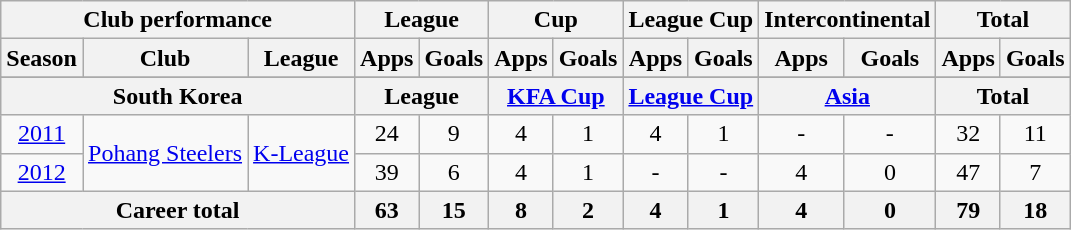<table class="wikitable" style="text-align:center">
<tr>
<th colspan=3>Club performance</th>
<th colspan=2>League</th>
<th colspan=2>Cup</th>
<th colspan=2>League Cup</th>
<th colspan=2>Intercontinental</th>
<th colspan=2>Total</th>
</tr>
<tr>
<th>Season</th>
<th>Club</th>
<th>League</th>
<th>Apps</th>
<th>Goals</th>
<th>Apps</th>
<th>Goals</th>
<th>Apps</th>
<th>Goals</th>
<th>Apps</th>
<th>Goals</th>
<th>Apps</th>
<th>Goals</th>
</tr>
<tr>
</tr>
<tr>
<th colspan=3>South Korea</th>
<th colspan=2>League</th>
<th colspan=2><a href='#'>KFA Cup</a></th>
<th colspan=2><a href='#'>League Cup</a></th>
<th colspan=2><a href='#'>Asia</a></th>
<th colspan=2>Total</th>
</tr>
<tr>
<td><a href='#'>2011</a></td>
<td rowspan="2"><a href='#'>Pohang Steelers</a></td>
<td rowspan="2"><a href='#'>K-League</a></td>
<td>24</td>
<td>9</td>
<td>4</td>
<td>1</td>
<td>4</td>
<td>1</td>
<td>-</td>
<td>-</td>
<td>32</td>
<td>11</td>
</tr>
<tr>
<td><a href='#'>2012</a></td>
<td>39</td>
<td>6</td>
<td>4</td>
<td>1</td>
<td>-</td>
<td>-</td>
<td>4</td>
<td>0</td>
<td>47</td>
<td>7</td>
</tr>
<tr>
<th colspan=3>Career total</th>
<th>63</th>
<th>15</th>
<th>8</th>
<th>2</th>
<th>4</th>
<th>1</th>
<th>4</th>
<th>0</th>
<th>79</th>
<th>18</th>
</tr>
</table>
